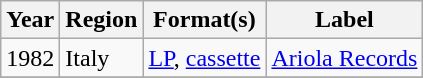<table class="wikitable">
<tr>
<th align="center">Year</th>
<th align="center">Region</th>
<th align="center">Format(s)</th>
<th align="center">Label</th>
</tr>
<tr>
<td align="left">1982</td>
<td align="left">Italy</td>
<td align="left"><a href='#'>LP</a>, <a href='#'>cassette</a></td>
<td align="left"><a href='#'>Ariola Records</a></td>
</tr>
<tr>
</tr>
</table>
